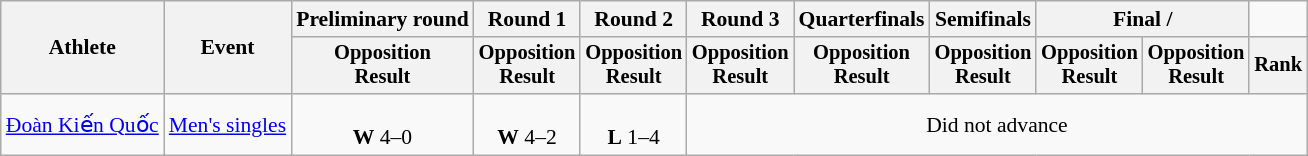<table class="wikitable" style="font-size:90%">
<tr>
<th rowspan="2">Athlete</th>
<th rowspan="2">Event</th>
<th>Preliminary round</th>
<th>Round 1</th>
<th>Round 2</th>
<th>Round 3</th>
<th>Quarterfinals</th>
<th>Semifinals</th>
<th colspan=2>Final / </th>
</tr>
<tr style="font-size:95%">
<th>Opposition<br>Result</th>
<th>Opposition<br>Result</th>
<th>Opposition<br>Result</th>
<th>Opposition<br>Result</th>
<th>Opposition<br>Result</th>
<th>Opposition<br>Result</th>
<th>Opposition<br>Result</th>
<th>Opposition<br>Result</th>
<th>Rank</th>
</tr>
<tr align=center>
<td align=left><a href='#'>Đoàn Kiến Quốc</a></td>
<td align=left><a href='#'>Men's singles</a></td>
<td><br><strong>W</strong> 4–0</td>
<td> <br><strong>W</strong> 4–2</td>
<td><br> <strong>L</strong> 1–4</td>
<td colspan=6>Did not advance</td>
</tr>
</table>
